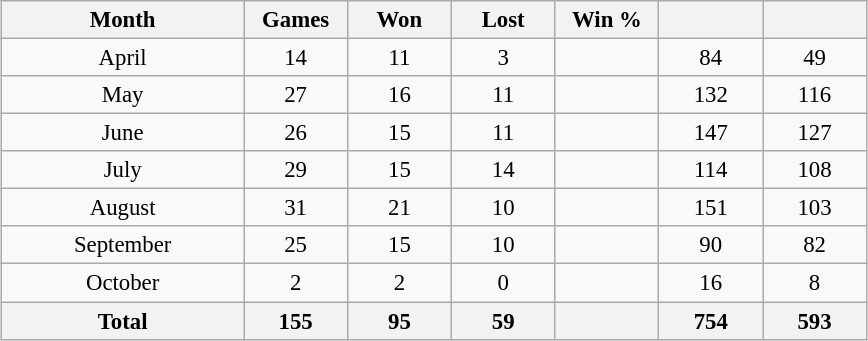<table class="wikitable" style="font-size:95%; text-align:center; width:38em;margin:0.5em auto;">
<tr>
<th width="28%">Month</th>
<th width="12%">Games</th>
<th width="12%">Won</th>
<th width="12%">Lost</th>
<th width="12%">Win %</th>
<th width="12%"></th>
<th width="12%"></th>
</tr>
<tr>
<td>April</td>
<td>14</td>
<td>11</td>
<td>3</td>
<td></td>
<td>84</td>
<td>49</td>
</tr>
<tr>
<td>May</td>
<td>27</td>
<td>16</td>
<td>11</td>
<td></td>
<td>132</td>
<td>116</td>
</tr>
<tr>
<td>June</td>
<td>26</td>
<td>15</td>
<td>11</td>
<td></td>
<td>147</td>
<td>127</td>
</tr>
<tr>
<td>July</td>
<td>29</td>
<td>15</td>
<td>14</td>
<td></td>
<td>114</td>
<td>108</td>
</tr>
<tr>
<td>August</td>
<td>31</td>
<td>21</td>
<td>10</td>
<td></td>
<td>151</td>
<td>103</td>
</tr>
<tr>
<td>September</td>
<td>25</td>
<td>15</td>
<td>10</td>
<td></td>
<td>90</td>
<td>82</td>
</tr>
<tr>
<td>October</td>
<td>2</td>
<td>2</td>
<td>0</td>
<td></td>
<td>16</td>
<td>8</td>
</tr>
<tr>
<th>Total</th>
<th>155</th>
<th>95</th>
<th>59</th>
<th></th>
<th>754</th>
<th>593</th>
</tr>
</table>
